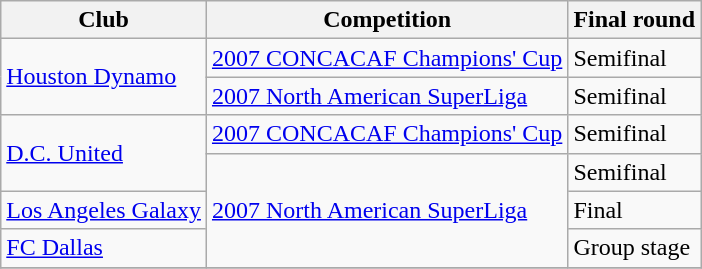<table class="wikitable">
<tr>
<th>Club</th>
<th>Competition</th>
<th>Final round</th>
</tr>
<tr>
<td rowspan=2><a href='#'>Houston Dynamo</a></td>
<td><a href='#'>2007 CONCACAF Champions' Cup</a></td>
<td>Semifinal</td>
</tr>
<tr>
<td rowspan=1><a href='#'>2007 North American SuperLiga</a></td>
<td>Semifinal</td>
</tr>
<tr>
<td rowspan=2><a href='#'>D.C. United</a></td>
<td><a href='#'>2007 CONCACAF Champions' Cup</a></td>
<td>Semifinal</td>
</tr>
<tr>
<td rowspan=3><a href='#'>2007 North American SuperLiga</a></td>
<td>Semifinal</td>
</tr>
<tr>
<td rowspan=1><a href='#'>Los Angeles Galaxy</a></td>
<td>Final</td>
</tr>
<tr>
<td rowspan=1><a href='#'>FC Dallas</a></td>
<td>Group stage</td>
</tr>
<tr>
</tr>
</table>
